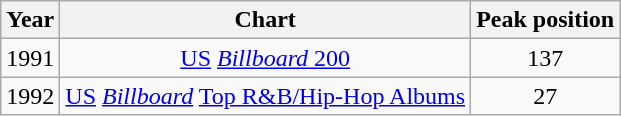<table class="wikitable sortable" style="text-align:center">
<tr>
<th>Year</th>
<th>Chart</th>
<th>Peak position</th>
</tr>
<tr>
<td>1991</td>
<td><a href='#'>US</a> <a href='#'><em>Billboard</em> 200</a></td>
<td>137</td>
</tr>
<tr>
<td>1992</td>
<td><a href='#'>US</a> <a href='#'><em>Billboard</em></a> <a href='#'>Top R&B/Hip-Hop Albums</a></td>
<td>27</td>
</tr>
</table>
